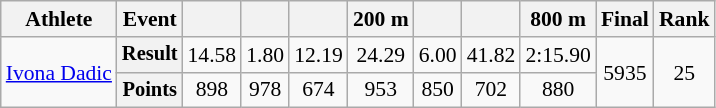<table class="wikitable" style="font-size:90%">
<tr>
<th>Athlete</th>
<th>Event</th>
<th></th>
<th></th>
<th></th>
<th>200 m</th>
<th></th>
<th></th>
<th>800 m</th>
<th>Final</th>
<th>Rank</th>
</tr>
<tr align=center>
<td rowspan=2 align=left><a href='#'>Ivona Dadic</a></td>
<th style="font-size:95%">Result</th>
<td>14.58</td>
<td>1.80</td>
<td>12.19</td>
<td>24.29</td>
<td>6.00</td>
<td>41.82</td>
<td>2:15.90</td>
<td rowspan=2>5935</td>
<td rowspan=2>25</td>
</tr>
<tr align=center>
<th style="font-size:95%">Points</th>
<td>898</td>
<td>978</td>
<td>674</td>
<td>953</td>
<td>850</td>
<td>702</td>
<td>880</td>
</tr>
</table>
